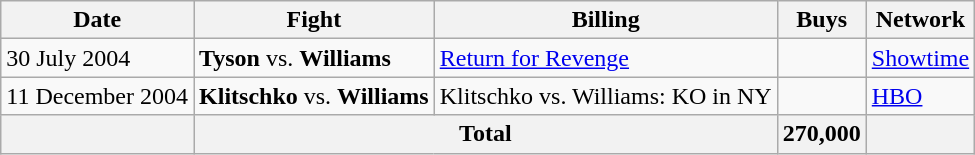<table class="wikitable">
<tr>
<th>Date</th>
<th>Fight</th>
<th>Billing</th>
<th>Buys</th>
<th>Network</th>
</tr>
<tr>
<td>30 July 2004</td>
<td><strong>Tyson</strong> vs. <strong>Williams</strong></td>
<td><a href='#'>Return for Revenge</a></td>
<td></td>
<td><a href='#'>Showtime</a></td>
</tr>
<tr>
<td>11 December 2004</td>
<td><strong>Klitschko</strong> vs. <strong>Williams</strong></td>
<td>Klitschko vs. Williams: KO in NY</td>
<td></td>
<td><a href='#'>HBO</a></td>
</tr>
<tr>
<th></th>
<th colspan="2">Total</th>
<th>270,000</th>
<th></th>
</tr>
</table>
